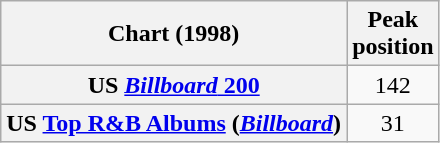<table class="wikitable sortable plainrowheaders" style="text-align:center">
<tr>
<th scope="col">Chart (1998)</th>
<th scope="col">Peak<br> position</th>
</tr>
<tr>
<th scope="row">US <a href='#'><em>Billboard</em> 200</a></th>
<td>142</td>
</tr>
<tr>
<th scope="row">US <a href='#'>Top R&B Albums</a> (<em><a href='#'>Billboard</a></em>)</th>
<td>31</td>
</tr>
</table>
